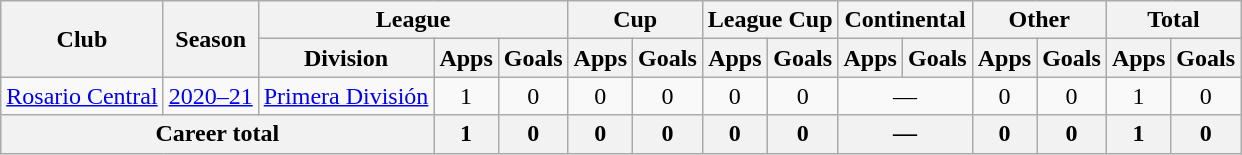<table class="wikitable" style="text-align:center">
<tr>
<th rowspan="2">Club</th>
<th rowspan="2">Season</th>
<th colspan="3">League</th>
<th colspan="2">Cup</th>
<th colspan="2">League Cup</th>
<th colspan="2">Continental</th>
<th colspan="2">Other</th>
<th colspan="2">Total</th>
</tr>
<tr>
<th>Division</th>
<th>Apps</th>
<th>Goals</th>
<th>Apps</th>
<th>Goals</th>
<th>Apps</th>
<th>Goals</th>
<th>Apps</th>
<th>Goals</th>
<th>Apps</th>
<th>Goals</th>
<th>Apps</th>
<th>Goals</th>
</tr>
<tr>
<td rowspan="1"><a href='#'>Rosario Central</a></td>
<td><a href='#'>2020–21</a></td>
<td rowspan="1"><a href='#'>Primera División</a></td>
<td>1</td>
<td>0</td>
<td>0</td>
<td>0</td>
<td>0</td>
<td>0</td>
<td colspan="2">—</td>
<td>0</td>
<td>0</td>
<td>1</td>
<td>0</td>
</tr>
<tr>
<th colspan="3">Career total</th>
<th>1</th>
<th>0</th>
<th>0</th>
<th>0</th>
<th>0</th>
<th>0</th>
<th colspan="2">—</th>
<th>0</th>
<th>0</th>
<th>1</th>
<th>0</th>
</tr>
</table>
